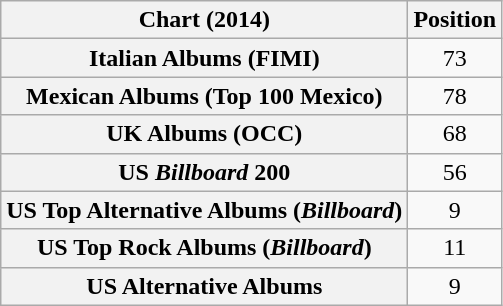<table class="wikitable plainrowheaders sortable" style="text-align:center">
<tr>
<th scope="col">Chart (2014)</th>
<th scope="col">Position</th>
</tr>
<tr>
<th scope="row">Italian Albums (FIMI)</th>
<td>73</td>
</tr>
<tr>
<th scope="row">Mexican Albums (Top 100 Mexico)</th>
<td>78</td>
</tr>
<tr>
<th scope="row">UK Albums (OCC)</th>
<td>68</td>
</tr>
<tr>
<th scope="row">US <em>Billboard</em> 200</th>
<td>56</td>
</tr>
<tr>
<th scope="row">US Top Alternative Albums (<em>Billboard</em>)</th>
<td>9</td>
</tr>
<tr>
<th scope="row">US Top Rock Albums (<em>Billboard</em>)</th>
<td>11</td>
</tr>
<tr>
<th scope="row">US Alternative Albums</th>
<td>9</td>
</tr>
</table>
